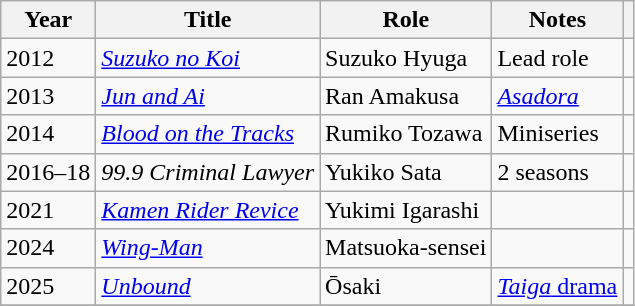<table class="wikitable">
<tr>
<th>Year</th>
<th>Title</th>
<th>Role</th>
<th>Notes</th>
<th></th>
</tr>
<tr>
<td>2012</td>
<td><em><a href='#'>Suzuko no Koi</a></em></td>
<td>Suzuko Hyuga</td>
<td>Lead role</td>
<td></td>
</tr>
<tr>
<td>2013</td>
<td><em><a href='#'>Jun and Ai</a></em></td>
<td>Ran Amakusa</td>
<td><em><a href='#'>Asadora</a></em></td>
<td></td>
</tr>
<tr>
<td>2014</td>
<td><em><a href='#'>Blood on the Tracks</a></em></td>
<td>Rumiko Tozawa</td>
<td>Miniseries</td>
<td></td>
</tr>
<tr>
<td>2016–18</td>
<td><em>99.9 Criminal Lawyer</em></td>
<td>Yukiko Sata</td>
<td>2 seasons</td>
<td></td>
</tr>
<tr>
<td>2021</td>
<td><em><a href='#'>Kamen Rider Revice</a></em></td>
<td>Yukimi Igarashi</td>
<td></td>
<td></td>
</tr>
<tr>
<td>2024</td>
<td><em><a href='#'>Wing-Man</a></em></td>
<td>Matsuoka-sensei</td>
<td></td>
<td></td>
</tr>
<tr>
<td>2025</td>
<td><em><a href='#'>Unbound</a></em></td>
<td>Ōsaki</td>
<td><a href='#'><em>Taiga</em> drama</a></td>
<td></td>
</tr>
<tr>
</tr>
</table>
